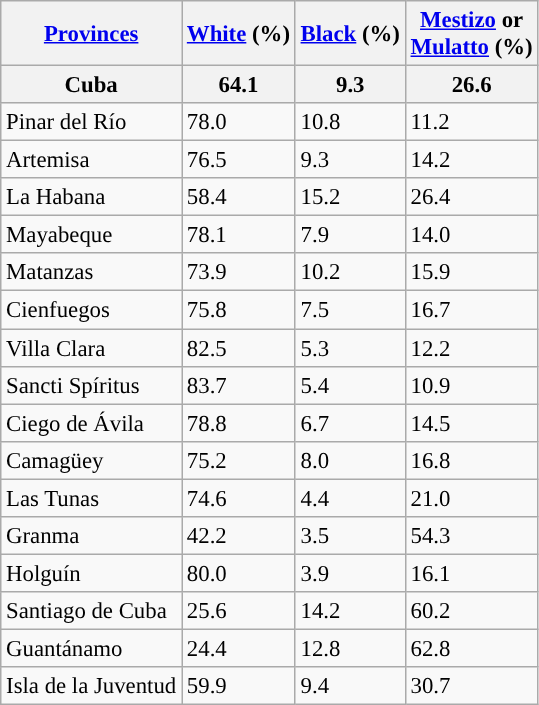<table class="sort wikitable" class="wikitable sortable" style="font-size: 95%">
<tr>
<th><a href='#'>Provinces</a></th>
<th><a href='#'>White</a> (%)</th>
<th><a href='#'>Black</a> (%)</th>
<th><a href='#'>Mestizo</a> or <br><a href='#'>Mulatto</a> (%)</th>
</tr>
<tr>
<th align="center">Cuba</th>
<th align="center">64.1</th>
<th align="center">9.3</th>
<th align="center">26.6</th>
</tr>
<tr>
<td>Pinar del Río</td>
<td>78.0</td>
<td>10.8</td>
<td>11.2</td>
</tr>
<tr>
<td>Artemisa</td>
<td>76.5</td>
<td>9.3</td>
<td>14.2</td>
</tr>
<tr>
<td>La Habana</td>
<td>58.4</td>
<td>15.2</td>
<td>26.4</td>
</tr>
<tr>
<td>Mayabeque</td>
<td>78.1</td>
<td>7.9</td>
<td>14.0</td>
</tr>
<tr>
<td>Matanzas</td>
<td>73.9</td>
<td>10.2</td>
<td>15.9</td>
</tr>
<tr>
<td>Cienfuegos</td>
<td>75.8</td>
<td>7.5</td>
<td>16.7</td>
</tr>
<tr>
<td>Villa Clara</td>
<td>82.5</td>
<td>5.3</td>
<td>12.2</td>
</tr>
<tr>
<td>Sancti Spíritus</td>
<td>83.7</td>
<td>5.4</td>
<td>10.9</td>
</tr>
<tr>
<td>Ciego de Ávila</td>
<td>78.8</td>
<td>6.7</td>
<td>14.5</td>
</tr>
<tr>
<td>Camagüey</td>
<td>75.2</td>
<td>8.0</td>
<td>16.8</td>
</tr>
<tr>
<td>Las Tunas</td>
<td>74.6</td>
<td>4.4</td>
<td>21.0</td>
</tr>
<tr>
<td>Granma</td>
<td>42.2</td>
<td>3.5</td>
<td>54.3</td>
</tr>
<tr>
<td>Holguín</td>
<td>80.0</td>
<td>3.9</td>
<td>16.1</td>
</tr>
<tr>
<td>Santiago de Cuba</td>
<td>25.6</td>
<td>14.2</td>
<td>60.2</td>
</tr>
<tr>
<td>Guantánamo</td>
<td>24.4</td>
<td>12.8</td>
<td>62.8</td>
</tr>
<tr>
<td>Isla de la Juventud</td>
<td>59.9</td>
<td>9.4</td>
<td>30.7</td>
</tr>
</table>
